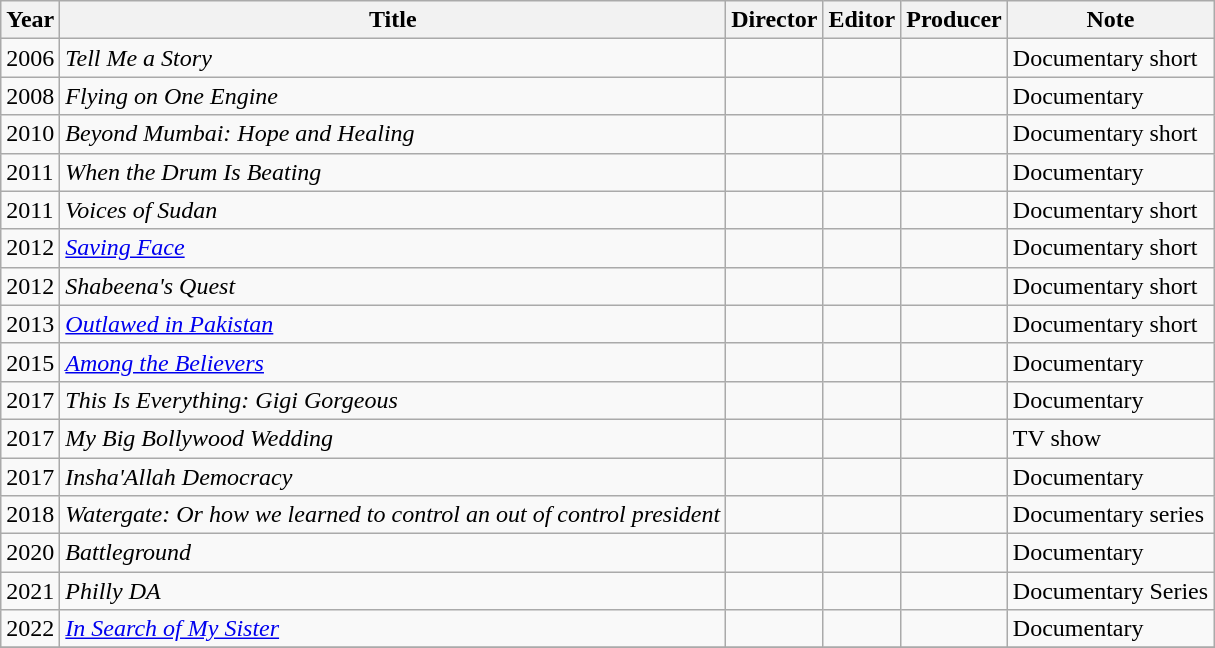<table class="wikitable sortable">
<tr>
<th>Year</th>
<th>Title</th>
<th>Director</th>
<th>Editor</th>
<th>Producer</th>
<th>Note</th>
</tr>
<tr>
<td>2006</td>
<td><em>Tell Me a Story</em></td>
<td style="text-align:center;"></td>
<td style="text-align:center;"></td>
<td style="text-align:center;"></td>
<td>Documentary short</td>
</tr>
<tr>
<td>2008</td>
<td><em>Flying on One Engine</em></td>
<td style="text-align:center;"></td>
<td style="text-align:center;"></td>
<td style="text-align:center;"></td>
<td>Documentary</td>
</tr>
<tr>
<td>2010</td>
<td><em>Beyond Mumbai: Hope and Healing</em></td>
<td style="text-align:center;"></td>
<td style="text-align:center;"></td>
<td style="text-align:center;"></td>
<td>Documentary short</td>
</tr>
<tr>
<td>2011</td>
<td><em>When the Drum Is Beating</em></td>
<td style="text-align:center;"></td>
<td style="text-align:center;"></td>
<td style="text-align:center;"></td>
<td>Documentary</td>
</tr>
<tr>
<td>2011</td>
<td><em>Voices of Sudan</em></td>
<td style="text-align:center;"></td>
<td style="text-align:center;"></td>
<td style="text-align:center;"></td>
<td>Documentary short</td>
</tr>
<tr>
<td>2012</td>
<td><em><a href='#'>Saving Face</a></em></td>
<td style="text-align:center;"></td>
<td style="text-align:center;"></td>
<td style="text-align:center;"></td>
<td>Documentary short</td>
</tr>
<tr>
<td>2012</td>
<td><em>Shabeena's Quest</em></td>
<td style="text-align:center;"></td>
<td style="text-align:center;"></td>
<td style="text-align:center;"></td>
<td>Documentary short</td>
</tr>
<tr>
<td>2013</td>
<td><em><a href='#'>Outlawed in Pakistan</a></em></td>
<td style="text-align:center;"></td>
<td style="text-align:center;"></td>
<td style="text-align:center;"></td>
<td>Documentary short</td>
</tr>
<tr>
<td>2015</td>
<td><em><a href='#'>Among the Believers</a></em></td>
<td style="text-align:center;"></td>
<td style="text-align:center;"></td>
<td style="text-align:center;"></td>
<td>Documentary</td>
</tr>
<tr>
<td>2017</td>
<td><em>This Is Everything: Gigi Gorgeous</em></td>
<td style="text-align:center;"></td>
<td style="text-align:center;"></td>
<td style="text-align:center;"></td>
<td>Documentary</td>
</tr>
<tr>
<td>2017</td>
<td><em>My Big Bollywood Wedding</em></td>
<td style="text-align:center;"></td>
<td style="text-align:center;"></td>
<td style="text-align:center;"></td>
<td>TV show</td>
</tr>
<tr>
<td>2017</td>
<td><em>Insha'Allah Democracy</em></td>
<td style="text-align:center;"></td>
<td style="text-align:center;"></td>
<td style="text-align:center;"></td>
<td>Documentary</td>
</tr>
<tr>
<td>2018</td>
<td><em>Watergate: Or how we learned to control an out of control president</em></td>
<td style="text-align:center;"></td>
<td style="text-align:center;"></td>
<td style="text-align:center;"></td>
<td>Documentary series</td>
</tr>
<tr>
<td>2020</td>
<td><em>Battleground</em></td>
<td style="text-align:center;"></td>
<td style="text-align:center;"></td>
<td style="text-align:center;"></td>
<td>Documentary</td>
</tr>
<tr>
<td>2021</td>
<td><em>Philly DA</em></td>
<td style="text-align:center;"></td>
<td style="text-align:center;"></td>
<td style="text-align:center;"></td>
<td>Documentary Series</td>
</tr>
<tr>
<td>2022</td>
<td><em><a href='#'>In Search of My Sister</a></em></td>
<td style="text-align:center;"></td>
<td style="text-align:center;"></td>
<td style="text-align:center;"></td>
<td>Documentary</td>
</tr>
<tr>
</tr>
</table>
